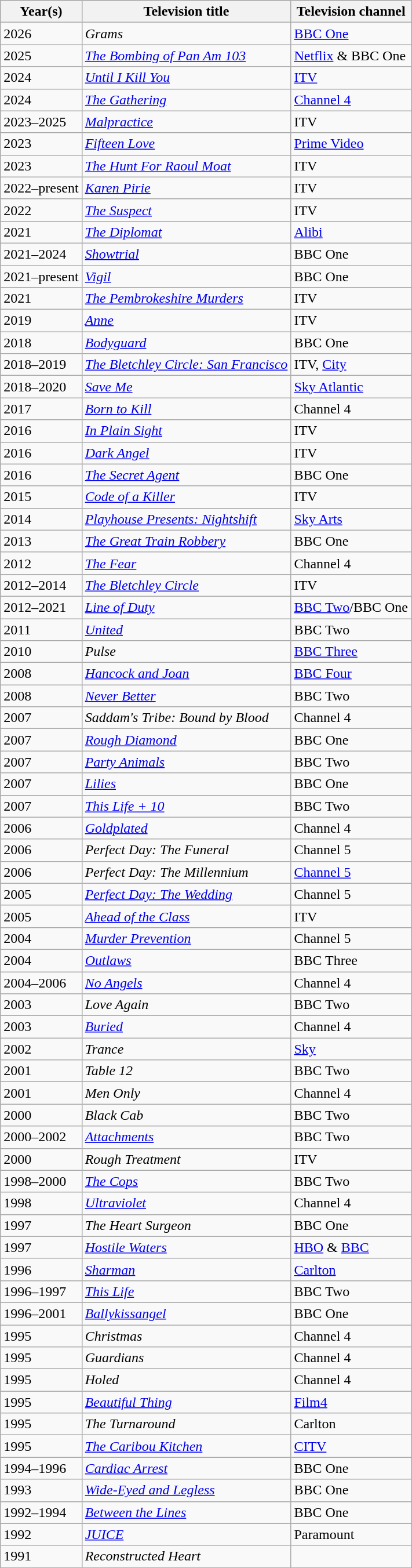<table class="wikitable sortable plainrowheaders">
<tr>
<th>Year(s)</th>
<th>Television title</th>
<th>Television channel</th>
</tr>
<tr>
<td>2026</td>
<td><em>Grams</em></td>
<td><a href='#'>BBC One</a></td>
</tr>
<tr>
<td>2025</td>
<td><em><a href='#'>The Bombing of Pan Am 103</a></em></td>
<td><a href='#'>Netflix</a> & BBC One</td>
</tr>
<tr>
<td>2024</td>
<td><em><a href='#'>Until I Kill You</a></em></td>
<td><a href='#'>ITV</a></td>
</tr>
<tr>
<td>2024</td>
<td><em><a href='#'>The Gathering</a></em></td>
<td><a href='#'>Channel 4</a></td>
</tr>
<tr>
<td>2023–2025</td>
<td><em><a href='#'>Malpractice</a></em></td>
<td>ITV</td>
</tr>
<tr>
<td>2023</td>
<td><em><a href='#'>Fifteen Love</a></em></td>
<td><a href='#'>Prime Video</a></td>
</tr>
<tr>
<td>2023</td>
<td><em><a href='#'>The Hunt For Raoul Moat</a></em></td>
<td>ITV</td>
</tr>
<tr>
<td>2022–present</td>
<td><em><a href='#'>Karen Pirie</a></em></td>
<td>ITV</td>
</tr>
<tr>
<td>2022</td>
<td><em><a href='#'>The Suspect</a></em></td>
<td>ITV</td>
</tr>
<tr>
<td>2021</td>
<td><em><a href='#'>The Diplomat</a></em></td>
<td><a href='#'>Alibi</a></td>
</tr>
<tr>
<td>2021–2024</td>
<td><em><a href='#'>Showtrial</a></em></td>
<td>BBC One</td>
</tr>
<tr>
<td>2021–present</td>
<td><em><a href='#'>Vigil</a></em></td>
<td>BBC One</td>
</tr>
<tr>
<td>2021</td>
<td><em><a href='#'>The Pembrokeshire Murders</a></em></td>
<td>ITV</td>
</tr>
<tr>
<td>2019</td>
<td><em><a href='#'>Anne</a></em></td>
<td>ITV</td>
</tr>
<tr>
<td>2018</td>
<td><em><a href='#'>Bodyguard</a></em></td>
<td>BBC One</td>
</tr>
<tr>
<td>2018–2019</td>
<td><em><a href='#'>The Bletchley Circle: San Francisco</a></em></td>
<td>ITV, <a href='#'>City</a></td>
</tr>
<tr>
<td>2018–2020</td>
<td><em><a href='#'>Save Me</a></em></td>
<td><a href='#'>Sky Atlantic</a></td>
</tr>
<tr>
<td>2017</td>
<td><em><a href='#'>Born to Kill</a></em></td>
<td>Channel 4</td>
</tr>
<tr>
<td>2016</td>
<td><em><a href='#'>In Plain Sight</a></em></td>
<td>ITV</td>
</tr>
<tr>
<td>2016</td>
<td><em><a href='#'>Dark Angel</a></em></td>
<td>ITV</td>
</tr>
<tr>
<td>2016</td>
<td><em><a href='#'>The Secret Agent</a></em></td>
<td>BBC One</td>
</tr>
<tr>
<td>2015</td>
<td><em><a href='#'>Code of a Killer</a></em></td>
<td>ITV</td>
</tr>
<tr>
<td>2014</td>
<td><em><a href='#'>Playhouse Presents: Nightshift</a></em></td>
<td><a href='#'>Sky Arts</a></td>
</tr>
<tr>
<td>2013</td>
<td><em><a href='#'>The Great Train Robbery</a></em></td>
<td>BBC One</td>
</tr>
<tr>
<td>2012</td>
<td><em><a href='#'>The Fear</a></em></td>
<td>Channel 4</td>
</tr>
<tr>
<td>2012–2014</td>
<td><em><a href='#'>The Bletchley Circle</a></em></td>
<td>ITV</td>
</tr>
<tr>
<td>2012–2021</td>
<td><em><a href='#'>Line of Duty</a></em></td>
<td><a href='#'>BBC Two</a>/BBC One</td>
</tr>
<tr>
<td>2011</td>
<td><em><a href='#'>United</a></em></td>
<td>BBC Two</td>
</tr>
<tr>
<td>2010</td>
<td><em>Pulse</em></td>
<td><a href='#'>BBC Three</a></td>
</tr>
<tr>
<td>2008</td>
<td><em><a href='#'>Hancock and Joan</a></em></td>
<td><a href='#'>BBC Four</a></td>
</tr>
<tr>
<td>2008</td>
<td><em><a href='#'>Never Better</a></em></td>
<td>BBC Two</td>
</tr>
<tr>
<td>2007</td>
<td><em>Saddam's Tribe: Bound by Blood</em></td>
<td>Channel 4</td>
</tr>
<tr>
<td>2007</td>
<td><em><a href='#'>Rough Diamond</a></em></td>
<td>BBC One</td>
</tr>
<tr>
<td>2007</td>
<td><em><a href='#'>Party Animals</a></em></td>
<td>BBC Two</td>
</tr>
<tr>
<td>2007</td>
<td><em><a href='#'>Lilies</a></em></td>
<td>BBC One</td>
</tr>
<tr>
<td>2007</td>
<td><em><a href='#'>This Life + 10</a></em></td>
<td>BBC Two</td>
</tr>
<tr>
<td>2006</td>
<td><em><a href='#'>Goldplated</a></em></td>
<td>Channel 4</td>
</tr>
<tr>
<td>2006</td>
<td><em>Perfect Day: The Funeral</em></td>
<td>Channel 5</td>
</tr>
<tr>
<td>2006</td>
<td><em>Perfect Day: The Millennium</em></td>
<td><a href='#'>Channel 5</a></td>
</tr>
<tr>
<td>2005</td>
<td><em><a href='#'>Perfect Day: The Wedding</a></em></td>
<td>Channel 5</td>
</tr>
<tr>
<td>2005</td>
<td><em><a href='#'>Ahead of the Class</a></em></td>
<td>ITV</td>
</tr>
<tr>
<td>2004</td>
<td><em><a href='#'>Murder Prevention</a></em></td>
<td>Channel 5</td>
</tr>
<tr>
<td>2004</td>
<td><em><a href='#'>Outlaws</a></em></td>
<td>BBC Three</td>
</tr>
<tr>
<td>2004–2006</td>
<td><em><a href='#'>No Angels</a></em></td>
<td>Channel 4</td>
</tr>
<tr>
<td>2003</td>
<td><em>Love Again</em></td>
<td>BBC Two</td>
</tr>
<tr>
<td>2003</td>
<td><em><a href='#'>Buried</a></em></td>
<td>Channel 4</td>
</tr>
<tr>
<td>2002</td>
<td><em>Trance</em></td>
<td><a href='#'>Sky</a></td>
</tr>
<tr>
<td>2001</td>
<td><em>Table 12</em></td>
<td>BBC Two</td>
</tr>
<tr>
<td>2001</td>
<td><em>Men Only</em></td>
<td>Channel 4</td>
</tr>
<tr>
<td>2000</td>
<td><em>Black Cab</em></td>
<td>BBC Two</td>
</tr>
<tr>
<td>2000–2002</td>
<td><em><a href='#'>Attachments</a></em></td>
<td>BBC Two</td>
</tr>
<tr>
<td>2000</td>
<td><em>Rough Treatment</em></td>
<td>ITV</td>
</tr>
<tr>
<td>1998–2000</td>
<td><em><a href='#'>The Cops</a></em></td>
<td>BBC Two</td>
</tr>
<tr>
<td>1998</td>
<td><em><a href='#'>Ultraviolet</a></em></td>
<td>Channel 4</td>
</tr>
<tr>
<td>1997</td>
<td><em>The Heart Surgeon</em></td>
<td>BBC One</td>
</tr>
<tr>
<td>1997</td>
<td><em><a href='#'>Hostile Waters</a></em></td>
<td><a href='#'>HBO</a> & <a href='#'>BBC</a></td>
</tr>
<tr>
<td>1996</td>
<td><em><a href='#'>Sharman</a></em></td>
<td><a href='#'>Carlton</a></td>
</tr>
<tr>
<td>1996–1997</td>
<td><em><a href='#'>This Life</a></em></td>
<td>BBC Two</td>
</tr>
<tr>
<td>1996–2001</td>
<td><em><a href='#'>Ballykissangel</a></em></td>
<td>BBC One</td>
</tr>
<tr>
<td>1995</td>
<td><em>Christmas</em></td>
<td>Channel 4</td>
</tr>
<tr>
<td>1995</td>
<td><em>Guardians</em></td>
<td>Channel 4</td>
</tr>
<tr>
<td>1995</td>
<td><em>Holed</em></td>
<td>Channel 4</td>
</tr>
<tr>
<td>1995</td>
<td><em><a href='#'>Beautiful Thing</a></em></td>
<td><a href='#'>Film4</a></td>
</tr>
<tr>
<td>1995</td>
<td><em>The Turnaround</em></td>
<td>Carlton</td>
</tr>
<tr>
<td>1995</td>
<td><em><a href='#'>The Caribou Kitchen</a></em></td>
<td><a href='#'>CITV</a></td>
</tr>
<tr>
<td>1994–1996</td>
<td><em><a href='#'>Cardiac Arrest</a></em></td>
<td>BBC One</td>
</tr>
<tr>
<td>1993</td>
<td><em><a href='#'>Wide-Eyed and Legless</a></em></td>
<td>BBC One</td>
</tr>
<tr>
<td>1992–1994</td>
<td><em><a href='#'>Between the Lines</a></em></td>
<td>BBC One</td>
</tr>
<tr>
<td>1992</td>
<td><em><a href='#'>JUICE</a></em></td>
<td>Paramount </td>
</tr>
<tr>
<td>1991</td>
<td><em>Reconstructed Heart</em></td>
<td Channel 4></td>
</tr>
</table>
